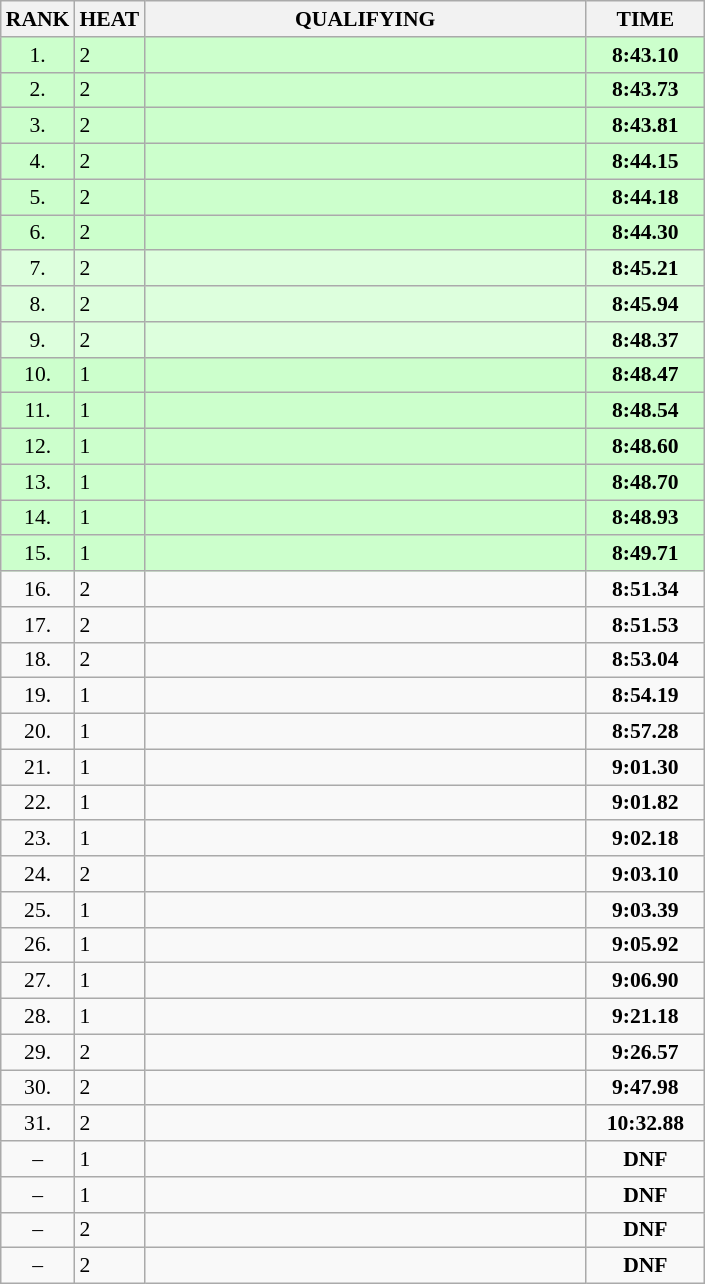<table class="sortable wikitable" style="border-collapse: collapse; font-size: 90%;">
<tr>
<th>RANK</th>
<th>HEAT</th>
<th style="width: 20em">QUALIFYING</th>
<th style="width: 5em">TIME</th>
</tr>
<tr style="background:#ccffcc;">
<td align="center">1.</td>
<td>2</td>
<td></td>
<td align="center"><strong>8:43.10</strong></td>
</tr>
<tr style="background:#ccffcc;">
<td align="center">2.</td>
<td>2</td>
<td></td>
<td align="center"><strong>8:43.73</strong></td>
</tr>
<tr style="background:#ccffcc;">
<td align="center">3.</td>
<td>2</td>
<td></td>
<td align="center"><strong>8:43.81</strong></td>
</tr>
<tr style="background:#ccffcc;">
<td align="center">4.</td>
<td>2</td>
<td></td>
<td align="center"><strong>8:44.15</strong></td>
</tr>
<tr style="background:#ccffcc;">
<td align="center">5.</td>
<td>2</td>
<td></td>
<td align="center"><strong>8:44.18</strong></td>
</tr>
<tr style="background:#ccffcc;">
<td align="center">6.</td>
<td>2</td>
<td></td>
<td align="center"><strong>8:44.30</strong></td>
</tr>
<tr style="background:#ddffdd;">
<td align="center">7.</td>
<td>2</td>
<td></td>
<td align="center"><strong>8:45.21</strong></td>
</tr>
<tr style="background:#ddffdd;">
<td align="center">8.</td>
<td>2</td>
<td></td>
<td align="center"><strong>8:45.94</strong></td>
</tr>
<tr style="background:#ddffdd;">
<td align="center">9.</td>
<td>2</td>
<td></td>
<td align="center"><strong>8:48.37</strong></td>
</tr>
<tr style="background:#ccffcc;">
<td align="center">10.</td>
<td>1</td>
<td></td>
<td align="center"><strong>8:48.47</strong></td>
</tr>
<tr style="background:#ccffcc;">
<td align="center">11.</td>
<td>1</td>
<td></td>
<td align="center"><strong>8:48.54</strong></td>
</tr>
<tr style="background:#ccffcc;">
<td align="center">12.</td>
<td>1</td>
<td></td>
<td align="center"><strong>8:48.60</strong></td>
</tr>
<tr style="background:#ccffcc;">
<td align="center">13.</td>
<td>1</td>
<td></td>
<td align="center"><strong>8:48.70</strong></td>
</tr>
<tr style="background:#ccffcc;">
<td align="center">14.</td>
<td>1</td>
<td></td>
<td align="center"><strong>8:48.93</strong></td>
</tr>
<tr style="background:#ccffcc;">
<td align="center">15.</td>
<td>1</td>
<td></td>
<td align="center"><strong>8:49.71</strong></td>
</tr>
<tr>
<td align="center">16.</td>
<td>2</td>
<td></td>
<td align="center"><strong>8:51.34</strong></td>
</tr>
<tr>
<td align="center">17.</td>
<td>2</td>
<td></td>
<td align="center"><strong>8:51.53</strong></td>
</tr>
<tr>
<td align="center">18.</td>
<td>2</td>
<td></td>
<td align="center"><strong>8:53.04</strong></td>
</tr>
<tr>
<td align="center">19.</td>
<td>1</td>
<td></td>
<td align="center"><strong>8:54.19</strong></td>
</tr>
<tr>
<td align="center">20.</td>
<td>1</td>
<td></td>
<td align="center"><strong>8:57.28</strong></td>
</tr>
<tr>
<td align="center">21.</td>
<td>1</td>
<td></td>
<td align="center"><strong>9:01.30</strong></td>
</tr>
<tr>
<td align="center">22.</td>
<td>1</td>
<td></td>
<td align="center"><strong>9:01.82</strong></td>
</tr>
<tr>
<td align="center">23.</td>
<td>1</td>
<td></td>
<td align="center"><strong>9:02.18</strong></td>
</tr>
<tr>
<td align="center">24.</td>
<td>2</td>
<td></td>
<td align="center"><strong>9:03.10</strong></td>
</tr>
<tr>
<td align="center">25.</td>
<td>1</td>
<td></td>
<td align="center"><strong>9:03.39</strong></td>
</tr>
<tr>
<td align="center">26.</td>
<td>1</td>
<td></td>
<td align="center"><strong>9:05.92</strong></td>
</tr>
<tr>
<td align="center">27.</td>
<td>1</td>
<td></td>
<td align="center"><strong>9:06.90</strong></td>
</tr>
<tr>
<td align="center">28.</td>
<td>1</td>
<td></td>
<td align="center"><strong>9:21.18</strong></td>
</tr>
<tr>
<td align="center">29.</td>
<td>2</td>
<td></td>
<td align="center"><strong>9:26.57</strong></td>
</tr>
<tr>
<td align="center">30.</td>
<td>2</td>
<td></td>
<td align="center"><strong>9:47.98</strong></td>
</tr>
<tr>
<td align="center">31.</td>
<td>2</td>
<td></td>
<td align="center"><strong>10:32.88</strong></td>
</tr>
<tr>
<td align="center">–</td>
<td>1</td>
<td></td>
<td align="center"><strong>DNF</strong></td>
</tr>
<tr>
<td align="center">–</td>
<td>1</td>
<td></td>
<td align="center"><strong>DNF</strong></td>
</tr>
<tr>
<td align="center">–</td>
<td>2</td>
<td></td>
<td align="center"><strong>DNF</strong></td>
</tr>
<tr>
<td align="center">–</td>
<td>2</td>
<td></td>
<td align="center"><strong>DNF</strong></td>
</tr>
</table>
